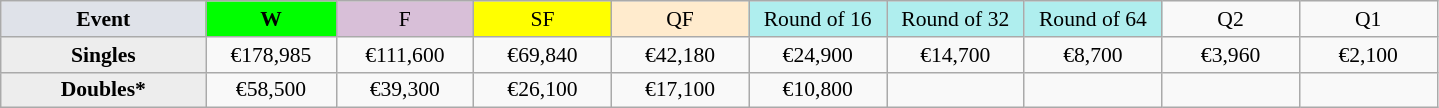<table class=wikitable style=font-size:90%;text-align:center>
<tr>
<td style="width:130px; background:#dfe2e9;"><strong>Event</strong></td>
<td style="width:80px; background:lime;"><strong>W</strong></td>
<td style="width:85px; background:thistle;">F</td>
<td style="width:85px; background:#ff0;">SF</td>
<td style="width:85px; background:#ffebcd;">QF</td>
<td style="width:85px; background:#afeeee;">Round of 16</td>
<td style="width:85px; background:#afeeee;">Round of 32</td>
<td style="width:85px; background:#afeeee;">Round of 64</td>
<td width=85>Q2</td>
<td width=85>Q1</td>
</tr>
<tr>
<td style="background:#ededed;"><strong>Singles</strong></td>
<td>€178,985</td>
<td>€111,600</td>
<td>€69,840</td>
<td>€42,180</td>
<td>€24,900</td>
<td>€14,700</td>
<td>€8,700</td>
<td>€3,960</td>
<td>€2,100</td>
</tr>
<tr>
<td style="background:#ededed;"><strong>Doubles*</strong></td>
<td>€58,500</td>
<td>€39,300</td>
<td>€26,100</td>
<td>€17,100</td>
<td>€10,800</td>
<td></td>
<td></td>
<td></td>
<td></td>
</tr>
</table>
